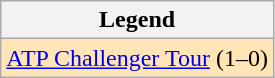<table class="wikitable">
<tr>
<th>Legend</th>
</tr>
<tr style="background:moccasin">
<td><a href='#'>ATP Challenger Tour</a> (1–0)</td>
</tr>
</table>
